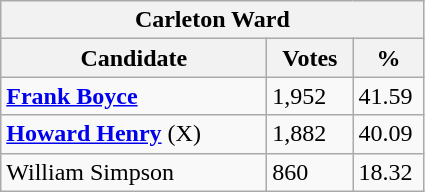<table class="wikitable">
<tr>
<th colspan="3">Carleton Ward</th>
</tr>
<tr>
<th style="width: 170px">Candidate</th>
<th style="width: 50px">Votes</th>
<th style="width: 40px">%</th>
</tr>
<tr>
<td><strong><a href='#'>Frank Boyce</a></strong></td>
<td>1,952</td>
<td>41.59</td>
</tr>
<tr>
<td><strong><a href='#'>Howard Henry</a></strong> (X)</td>
<td>1,882</td>
<td>40.09</td>
</tr>
<tr>
<td>William Simpson</td>
<td>860</td>
<td>18.32</td>
</tr>
</table>
